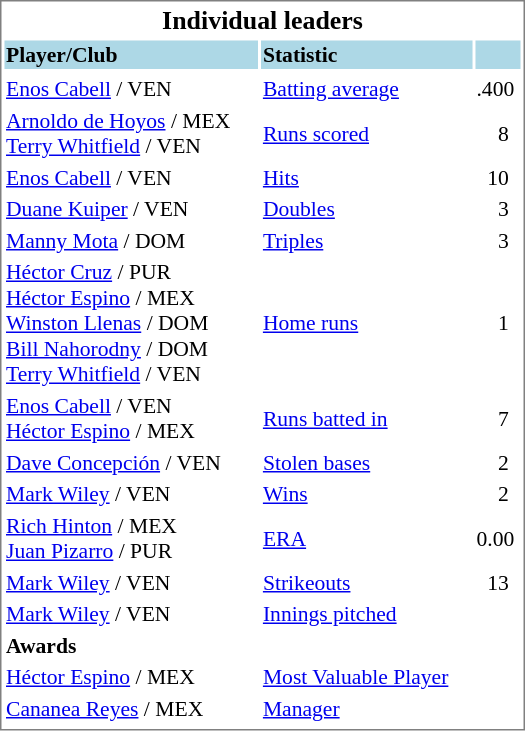<table cellpadding="1" width="350px" style="font-size: 90%; border: 1px solid gray;">
<tr align="center" style="font-size: larger;">
<td colspan=6><strong>Individual leaders</strong></td>
</tr>
<tr style="background:lightblue;">
<td><strong>Player/Club</strong></td>
<td><strong>Statistic</strong></td>
<td></td>
</tr>
<tr align="center" style="vertical-align: middle;" style="background:lightblue;">
</tr>
<tr>
<td><a href='#'>Enos Cabell</a> / VEN</td>
<td><a href='#'>Batting average</a></td>
<td>.400</td>
</tr>
<tr>
<td><a href='#'>Arnoldo de Hoyos</a> / MEX <br> <a href='#'>Terry Whitfield</a> / VEN</td>
<td><a href='#'>Runs scored</a></td>
<td>     8</td>
</tr>
<tr>
<td><a href='#'>Enos Cabell</a> / VEN</td>
<td><a href='#'>Hits</a></td>
<td>  10</td>
</tr>
<tr>
<td><a href='#'>Duane Kuiper</a> / VEN</td>
<td><a href='#'>Doubles</a></td>
<td>     3</td>
</tr>
<tr>
<td><a href='#'>Manny Mota</a> / DOM</td>
<td><a href='#'>Triples</a></td>
<td>     3</td>
</tr>
<tr>
<td><a href='#'>Héctor Cruz</a> / PUR <br> <a href='#'>Héctor Espino</a> / MEX <br> <a href='#'>Winston Llenas</a> / DOM <br> <a href='#'>Bill Nahorodny</a> / DOM <br> <a href='#'>Terry Whitfield</a> / VEN <br></td>
<td><a href='#'>Home runs</a></td>
<td>    1</td>
</tr>
<tr>
<td><a href='#'>Enos Cabell</a> / VEN<br><a href='#'>Héctor Espino</a> / MEX</td>
<td><a href='#'>Runs batted in</a></td>
<td>    7</td>
</tr>
<tr>
<td><a href='#'>Dave Concepción</a> / VEN</td>
<td><a href='#'>Stolen bases</a></td>
<td>    2</td>
</tr>
<tr>
<td><a href='#'>Mark Wiley</a> / VEN</td>
<td><a href='#'>Wins</a></td>
<td>    2</td>
</tr>
<tr>
<td><a href='#'>Rich Hinton</a> / MEX <br> <a href='#'>Juan Pizarro</a> / PUR</td>
<td><a href='#'>ERA</a></td>
<td>0.00</td>
</tr>
<tr>
<td><a href='#'>Mark Wiley</a> / VEN</td>
<td><a href='#'>Strikeouts</a></td>
<td>  13</td>
</tr>
<tr>
<td><a href='#'>Mark Wiley</a> / VEN</td>
<td><a href='#'>Innings pitched</a></td>
<td> </td>
</tr>
<tr>
<td><strong>Awards</strong></td>
</tr>
<tr>
<td><a href='#'>Héctor Espino</a> / MEX</td>
<td><a href='#'>Most Valuable Player</a></td>
</tr>
<tr>
<td><a href='#'>Cananea Reyes</a> / MEX</td>
<td><a href='#'>Manager</a></td>
</tr>
<tr>
</tr>
</table>
